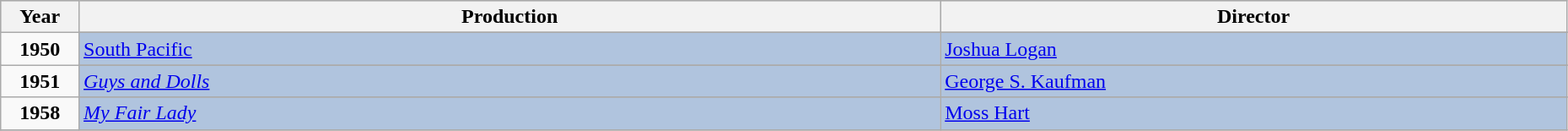<table class="wikitable" style="width:98%;">
<tr style="background:#bebebe;">
<th style="width:5%;">Year</th>
<th style="width:55%;">Production</th>
<th style="width:40%;">Director</th>
</tr>
<tr>
<td rowspan="2" align="center"><strong>1950</strong></td>
</tr>
<tr style="background:#B0C4DE">
<td><em><a href='#'></em>South Pacific<em></a></em></td>
<td><a href='#'>Joshua Logan</a></td>
</tr>
<tr>
<td rowspan="2" align="center"><strong>1951</strong></td>
</tr>
<tr style="background:#B0C4DE">
<td><em><a href='#'>Guys and Dolls</a></em></td>
<td><a href='#'>George S. Kaufman</a></td>
</tr>
<tr>
<td rowspan="2" align="center"><strong>1958</strong></td>
</tr>
<tr style="background:#B0C4DE">
<td><em><a href='#'>My Fair Lady</a></em></td>
<td><a href='#'>Moss Hart</a></td>
</tr>
<tr>
</tr>
</table>
